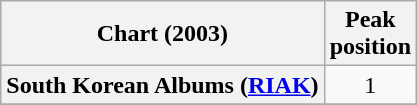<table class="wikitable plainrowheaders" style="text-align:center">
<tr>
<th scope="col">Chart (2003)</th>
<th scope="col">Peak<br>position</th>
</tr>
<tr>
<th scope="row">South Korean Albums (<a href='#'>RIAK</a>)</th>
<td>1</td>
</tr>
<tr>
</tr>
</table>
